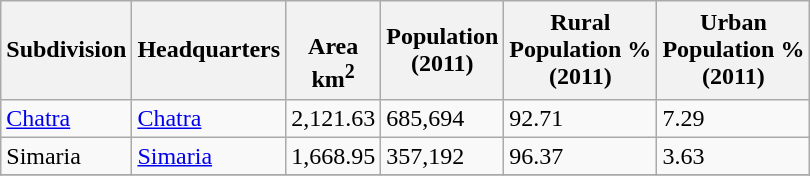<table class="wikitable sortable">
<tr>
<th>Subdivision</th>
<th>Headquarters</th>
<th><br>Area<br>km<sup>2</sup></th>
<th>Population<br>(2011)</th>
<th>Rural<br>Population %<br>(2011)</th>
<th>Urban<br> Population % <br>(2011)</th>
</tr>
<tr>
<td><a href='#'>Chatra</a></td>
<td><a href='#'>Chatra</a></td>
<td>2,121.63</td>
<td>685,694</td>
<td>92.71</td>
<td>7.29</td>
</tr>
<tr>
<td>Simaria</td>
<td><a href='#'>Simaria</a></td>
<td>1,668.95</td>
<td>357,192</td>
<td>96.37</td>
<td>3.63</td>
</tr>
<tr>
</tr>
</table>
